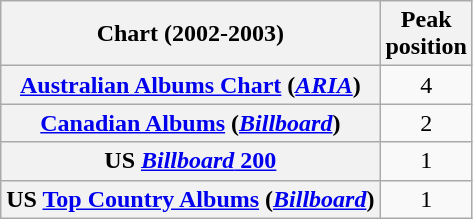<table class="wikitable sortable plainrowheaders" style="text-align:center">
<tr>
<th scope="col">Chart (2002-2003)</th>
<th scope="col">Peak<br> position</th>
</tr>
<tr>
<th scope="row"><a href='#'>Australian Albums Chart</a> (<em><a href='#'>ARIA</a></em>)</th>
<td>4</td>
</tr>
<tr>
<th scope="row"><a href='#'>Canadian Albums</a> (<em><a href='#'>Billboard</a></em>)</th>
<td>2</td>
</tr>
<tr>
<th scope="row">US <a href='#'><em>Billboard</em> 200</a></th>
<td>1</td>
</tr>
<tr>
<th scope="row">US <a href='#'>Top Country Albums</a> (<em><a href='#'>Billboard</a></em>)</th>
<td>1</td>
</tr>
</table>
